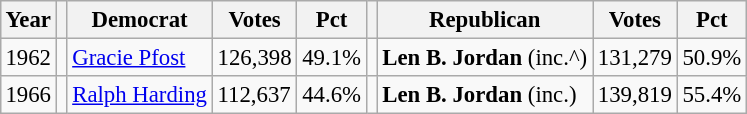<table class="wikitable" style="margin:0.5em ; font-size:95%">
<tr>
<th>Year</th>
<th></th>
<th>Democrat</th>
<th>Votes</th>
<th>Pct</th>
<th></th>
<th>Republican</th>
<th>Votes</th>
<th>Pct</th>
</tr>
<tr>
<td>1962</td>
<td></td>
<td><a href='#'>Gracie Pfost</a></td>
<td>126,398</td>
<td>49.1%</td>
<td></td>
<td><strong>Len B. Jordan</strong> (inc.^)</td>
<td>131,279</td>
<td>50.9%</td>
</tr>
<tr>
<td>1966</td>
<td></td>
<td><a href='#'>Ralph Harding</a></td>
<td>112,637</td>
<td>44.6%</td>
<td></td>
<td><strong>Len B. Jordan</strong> (inc.)</td>
<td>139,819</td>
<td>55.4%</td>
</tr>
</table>
